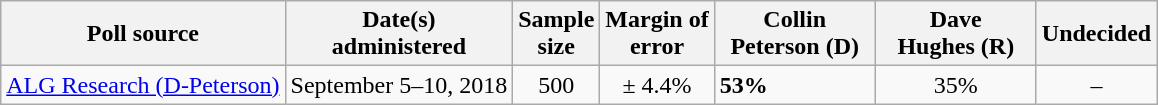<table class="wikitable">
<tr>
<th>Poll source</th>
<th>Date(s)<br>administered</th>
<th>Sample<br>size</th>
<th>Margin of<br>error</th>
<th style="width:100px;">Collin<br>Peterson (D)</th>
<th style="width:100px;">Dave<br>Hughes (R)</th>
<th>Undecided</th>
</tr>
<tr>
<td><a href='#'>ALG Research (D-Peterson)</a></td>
<td align=center>September 5–10, 2018</td>
<td align=center>500</td>
<td align=center>± 4.4%</td>
<td><strong>53%</strong></td>
<td align=center>35%</td>
<td align=center>–</td>
</tr>
</table>
